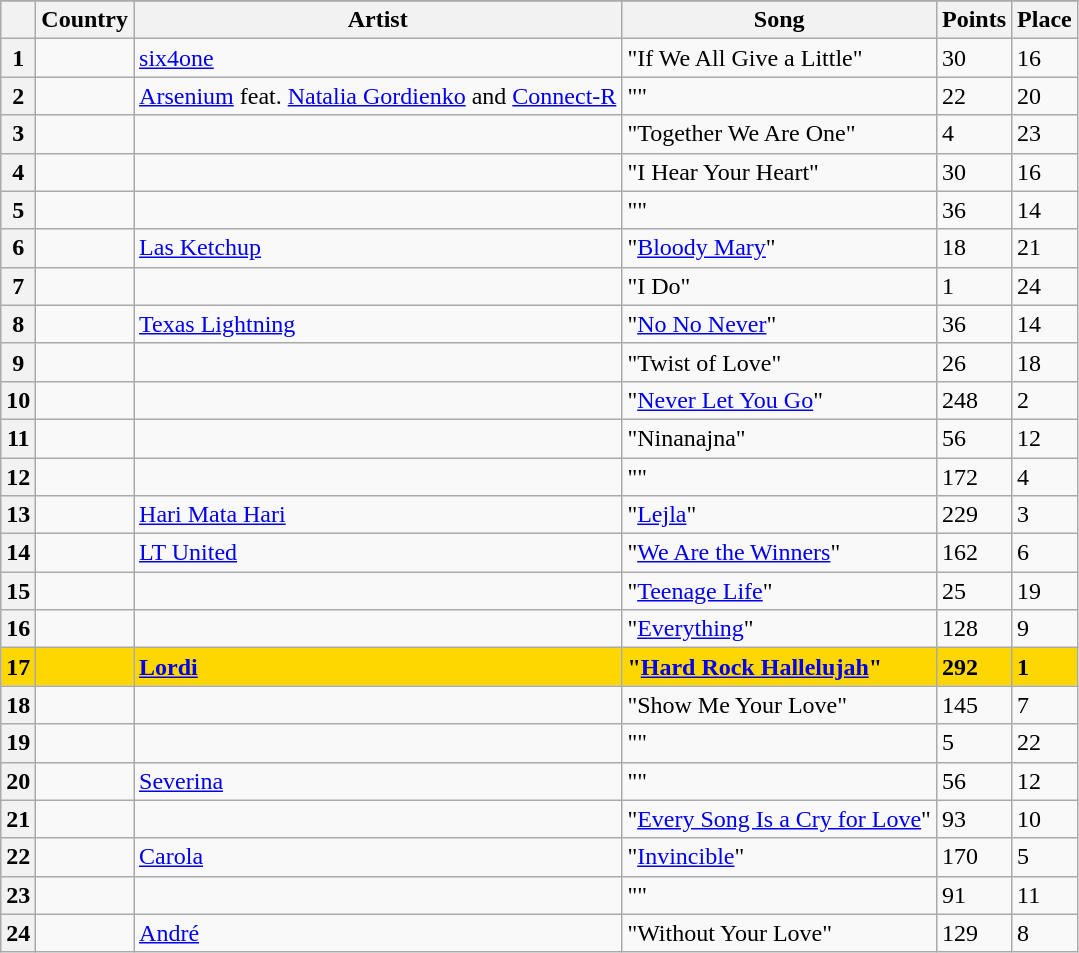<table class="sortable wikitable plainrowheaders">
<tr>
</tr>
<tr>
<th scope="col"></th>
<th scope="col">Country</th>
<th scope="col">Artist</th>
<th scope="col">Song</th>
<th scope="col">Points</th>
<th scope="col">Place</th>
</tr>
<tr>
<th scope="row" style="text-align:center;">1</th>
<td></td>
<td><a href='#'>six4one</a></td>
<td>"If We All Give a Little"</td>
<td>30</td>
<td>16</td>
</tr>
<tr>
<th scope="row" style="text-align:center;">2</th>
<td></td>
<td><a href='#'>Arsenium</a> feat. <a href='#'>Natalia Gordienko</a> and <a href='#'>Connect-R</a></td>
<td>""</td>
<td>22</td>
<td>20</td>
</tr>
<tr>
<th scope="row" style="text-align:center;">3</th>
<td></td>
<td></td>
<td>"Together We Are One"</td>
<td>4</td>
<td>23</td>
</tr>
<tr>
<th scope="row" style="text-align:center;">4</th>
<td></td>
<td></td>
<td>"I Hear Your Heart"</td>
<td>30</td>
<td>16</td>
</tr>
<tr>
<th scope="row" style="text-align:center;">5</th>
<td></td>
<td></td>
<td>""</td>
<td>36</td>
<td>14</td>
</tr>
<tr>
<th scope="row" style="text-align:center;">6</th>
<td></td>
<td><a href='#'>Las Ketchup</a></td>
<td>"<a href='#'>Bloody Mary</a>"</td>
<td>18</td>
<td>21</td>
</tr>
<tr>
<th scope="row" style="text-align:center;">7</th>
<td></td>
<td></td>
<td>"I Do"</td>
<td>1</td>
<td>24</td>
</tr>
<tr>
<th scope="row" style="text-align:center;">8</th>
<td></td>
<td><a href='#'>Texas Lightning</a></td>
<td>"<a href='#'>No No Never</a>"</td>
<td>36</td>
<td>14</td>
</tr>
<tr>
<th scope="row" style="text-align:center;">9</th>
<td></td>
<td></td>
<td>"Twist of Love"</td>
<td>26</td>
<td>18</td>
</tr>
<tr>
<th scope="row" style="text-align:center;">10</th>
<td></td>
<td></td>
<td>"<a href='#'>Never Let You Go</a>"</td>
<td>248</td>
<td>2</td>
</tr>
<tr>
<th scope="row" style="text-align:center;">11</th>
<td></td>
<td></td>
<td>"Ninanajna"</td>
<td>56</td>
<td>12</td>
</tr>
<tr>
<th scope="row" style="text-align:center;">12</th>
<td></td>
<td></td>
<td>""</td>
<td>172</td>
<td>4</td>
</tr>
<tr>
<th scope="row" style="text-align:center;">13</th>
<td></td>
<td><a href='#'>Hari Mata Hari</a></td>
<td>"<a href='#'>Lejla</a>"</td>
<td>229</td>
<td>3</td>
</tr>
<tr>
<th scope="row" style="text-align:center;">14</th>
<td></td>
<td><a href='#'>LT United</a></td>
<td>"<a href='#'>We Are the Winners</a>"</td>
<td>162</td>
<td>6</td>
</tr>
<tr>
<th scope="row" style="text-align:center;">15</th>
<td></td>
<td></td>
<td>"<a href='#'>Teenage Life</a>"</td>
<td>25</td>
<td>19</td>
</tr>
<tr>
<th scope="row" style="text-align:center;">16</th>
<td></td>
<td></td>
<td>"<a href='#'>Everything</a>"</td>
<td>128</td>
<td>9</td>
</tr>
<tr style="font-weight:bold; background:gold;">
<th scope="row" style="text-align:center; font-weight:bold; background:gold;">17</th>
<td></td>
<td><a href='#'>Lordi</a></td>
<td>"<a href='#'>Hard Rock Hallelujah</a>"</td>
<td>292</td>
<td>1</td>
</tr>
<tr>
<th scope="row" style="text-align:center;">18</th>
<td></td>
<td></td>
<td>"Show Me Your Love"</td>
<td>145</td>
<td>7</td>
</tr>
<tr>
<th scope="row" style="text-align:center;">19</th>
<td></td>
<td></td>
<td>""</td>
<td>5</td>
<td>22</td>
</tr>
<tr>
<th scope="row" style="text-align:center;">20</th>
<td></td>
<td><a href='#'>Severina</a></td>
<td>""</td>
<td>56</td>
<td>12</td>
</tr>
<tr>
<th scope="row" style="text-align:center;">21</th>
<td></td>
<td></td>
<td>"<a href='#'>Every Song Is a Cry for Love</a>"</td>
<td>93</td>
<td>10</td>
</tr>
<tr>
<th scope="row" style="text-align:center;">22</th>
<td></td>
<td><a href='#'>Carola</a></td>
<td>"<a href='#'>Invincible</a>"</td>
<td>170</td>
<td>5</td>
</tr>
<tr>
<th scope="row" style="text-align:center;">23</th>
<td></td>
<td></td>
<td>""</td>
<td>91</td>
<td>11</td>
</tr>
<tr>
<th scope="row" style="text-align:center;">24</th>
<td></td>
<td><a href='#'>André</a></td>
<td>"Without Your Love"</td>
<td>129</td>
<td>8</td>
</tr>
</table>
